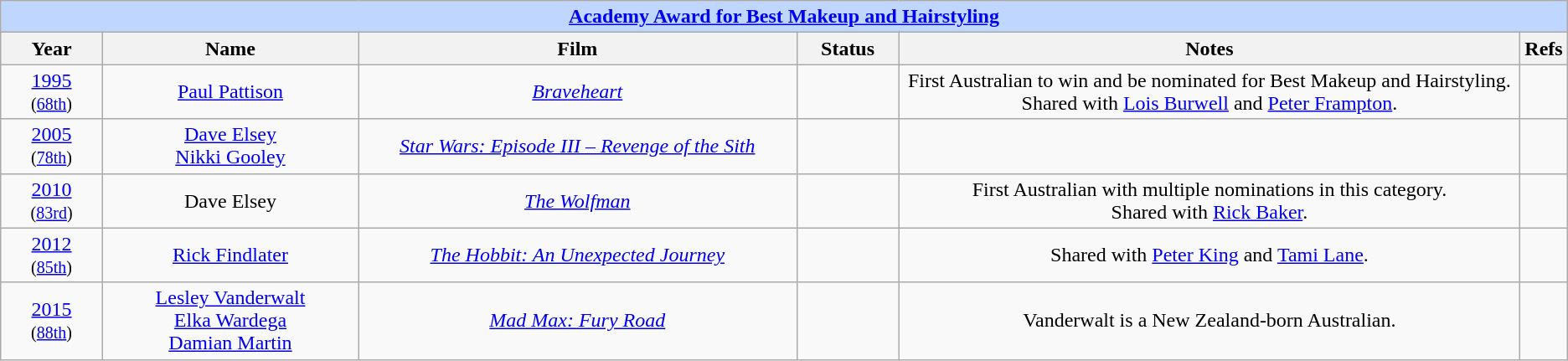<table class="wikitable" style="text-align: center">
<tr style="background:#bfd7ff;">
<td colspan="6" style="text-align:center;"><strong><a href='#'>Academy Award for Best Makeup and Hairstyling</a></strong></td>
</tr>
<tr style="background:#ebf5ff;">
<th style="width:75px;">Year</th>
<th style="width:200px;">Name</th>
<th style="width:350px;">Film</th>
<th style="width:75px;">Status</th>
<th style="width:500px;">Notes</th>
<th width="3">Refs</th>
</tr>
<tr>
<td style="text-align: center"><a href='#'>1995</a><br><small>(<a href='#'>68th</a>)</small></td>
<td><a href='#'>Paul Pattison</a></td>
<td><em><a href='#'>Braveheart</a></em></td>
<td></td>
<td>First Australian to win and be nominated for Best Makeup and Hairstyling.<br>Shared with <a href='#'>Lois Burwell</a> and <a href='#'>Peter Frampton</a>.</td>
<td style="text-align: center"></td>
</tr>
<tr>
<td style="text-align: center"><a href='#'>2005</a><br><small>(<a href='#'>78th</a>)</small></td>
<td><a href='#'>Dave Elsey</a><br> <a href='#'>Nikki Gooley</a></td>
<td><em><a href='#'>Star Wars: Episode III – Revenge of the Sith</a></em></td>
<td></td>
<td></td>
<td style="text-align: center"></td>
</tr>
<tr>
<td style="text-align: center"><a href='#'>2010</a><br><small>(<a href='#'>83rd</a>)</small></td>
<td>Dave Elsey</td>
<td><em><a href='#'>The Wolfman</a></em></td>
<td></td>
<td>First Australian with multiple nominations in this category.<br>Shared with <a href='#'>Rick Baker</a>.</td>
<td style="text-align: center"></td>
</tr>
<tr>
<td style="text-align: center"><a href='#'>2012</a><br><small>(<a href='#'>85th</a>)</small></td>
<td><a href='#'>Rick Findlater</a></td>
<td><em><a href='#'>The Hobbit: An Unexpected Journey</a></em></td>
<td></td>
<td>Shared with <a href='#'>Peter King</a> and <a href='#'>Tami Lane</a>.</td>
<td style="text-align: center"></td>
</tr>
<tr>
<td style="text-align: center"><a href='#'>2015</a><br><small>(<a href='#'>88th</a>)</small></td>
<td><a href='#'>Lesley Vanderwalt</a> <br> <a href='#'>Elka Wardega</a> <br> <a href='#'>Damian Martin</a></td>
<td><em><a href='#'>Mad Max: Fury Road</a></em></td>
<td></td>
<td>Vanderwalt is a New Zealand-born Australian.</td>
<td style="text-align: center"></td>
</tr>
</table>
